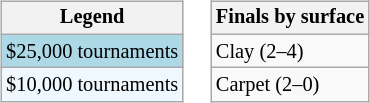<table>
<tr valign=top>
<td><br><table class=wikitable style="font-size:85%">
<tr>
<th>Legend</th>
</tr>
<tr style="background:lightblue;">
<td>$25,000 tournaments</td>
</tr>
<tr style="background:#f0f8ff;">
<td>$10,000 tournaments</td>
</tr>
</table>
</td>
<td><br><table class=wikitable style="font-size:85%">
<tr>
<th>Finals by surface</th>
</tr>
<tr>
<td>Clay (2–4)</td>
</tr>
<tr>
<td>Carpet (2–0)</td>
</tr>
</table>
</td>
</tr>
</table>
